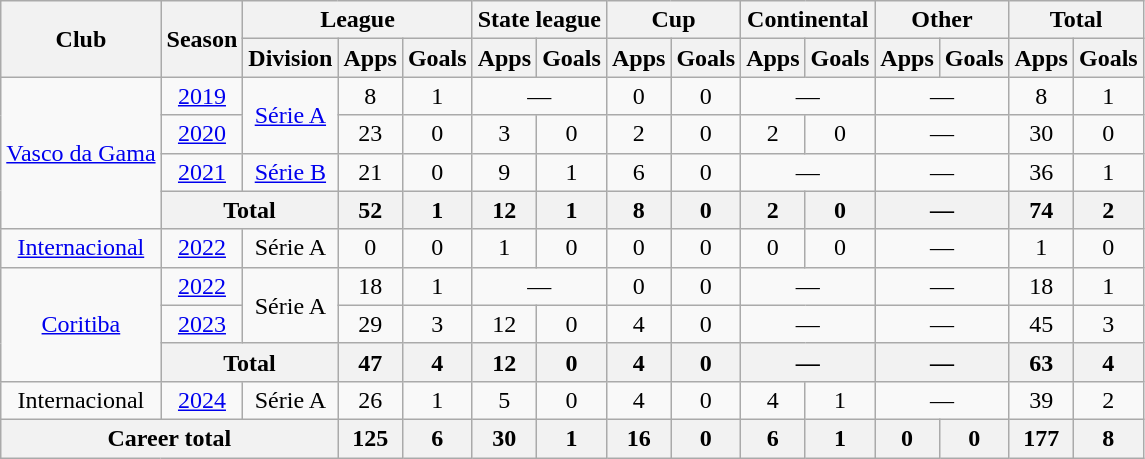<table class="wikitable" style="text-align: center">
<tr>
<th rowspan="2">Club</th>
<th rowspan="2">Season</th>
<th colspan="3">League</th>
<th colspan="2">State league</th>
<th colspan="2">Cup</th>
<th colspan="2">Continental</th>
<th colspan="2">Other</th>
<th colspan="2">Total</th>
</tr>
<tr>
<th>Division</th>
<th>Apps</th>
<th>Goals</th>
<th>Apps</th>
<th>Goals</th>
<th>Apps</th>
<th>Goals</th>
<th>Apps</th>
<th>Goals</th>
<th>Apps</th>
<th>Goals</th>
<th>Apps</th>
<th>Goals</th>
</tr>
<tr>
<td rowspan="4"><a href='#'>Vasco da Gama</a></td>
<td><a href='#'>2019</a></td>
<td rowspan="2"><a href='#'>Série A</a></td>
<td>8</td>
<td>1</td>
<td colspan="2">—</td>
<td>0</td>
<td>0</td>
<td colspan="2">—</td>
<td colspan="2">—</td>
<td>8</td>
<td>1</td>
</tr>
<tr>
<td><a href='#'>2020</a></td>
<td>23</td>
<td>0</td>
<td>3</td>
<td>0</td>
<td>2</td>
<td>0</td>
<td>2</td>
<td>0</td>
<td colspan="2">—</td>
<td>30</td>
<td>0</td>
</tr>
<tr>
<td><a href='#'>2021</a></td>
<td><a href='#'>Série B</a></td>
<td>21</td>
<td>0</td>
<td>9</td>
<td>1</td>
<td>6</td>
<td>0</td>
<td colspan="2">—</td>
<td colspan="2">—</td>
<td>36</td>
<td>1</td>
</tr>
<tr>
<th colspan="2">Total</th>
<th>52</th>
<th>1</th>
<th>12</th>
<th>1</th>
<th>8</th>
<th>0</th>
<th>2</th>
<th>0</th>
<th colspan="2">—</th>
<th>74</th>
<th>2</th>
</tr>
<tr>
<td><a href='#'>Internacional</a></td>
<td><a href='#'>2022</a></td>
<td>Série A</td>
<td>0</td>
<td>0</td>
<td>1</td>
<td>0</td>
<td>0</td>
<td>0</td>
<td>0</td>
<td>0</td>
<td colspan="2">—</td>
<td>1</td>
<td>0</td>
</tr>
<tr>
<td rowspan="3"><a href='#'>Coritiba</a></td>
<td><a href='#'>2022</a></td>
<td rowspan="2">Série A</td>
<td>18</td>
<td>1</td>
<td colspan="2">—</td>
<td>0</td>
<td>0</td>
<td colspan="2">—</td>
<td colspan="2">—</td>
<td>18</td>
<td>1</td>
</tr>
<tr>
<td><a href='#'>2023</a></td>
<td>29</td>
<td>3</td>
<td>12</td>
<td>0</td>
<td>4</td>
<td>0</td>
<td colspan="2">—</td>
<td colspan="2">—</td>
<td>45</td>
<td>3</td>
</tr>
<tr>
<th colspan="2">Total</th>
<th>47</th>
<th>4</th>
<th>12</th>
<th>0</th>
<th>4</th>
<th>0</th>
<th colspan="2">—</th>
<th colspan="2">—</th>
<th>63</th>
<th>4</th>
</tr>
<tr>
<td>Internacional</td>
<td><a href='#'>2024</a></td>
<td>Série A</td>
<td>26</td>
<td>1</td>
<td>5</td>
<td>0</td>
<td>4</td>
<td>0</td>
<td>4</td>
<td>1</td>
<td colspan="2">—</td>
<td>39</td>
<td>2</td>
</tr>
<tr>
<th colspan="3"><strong>Career total</strong></th>
<th>125</th>
<th>6</th>
<th>30</th>
<th>1</th>
<th>16</th>
<th>0</th>
<th>6</th>
<th>1</th>
<th>0</th>
<th>0</th>
<th>177</th>
<th>8</th>
</tr>
</table>
